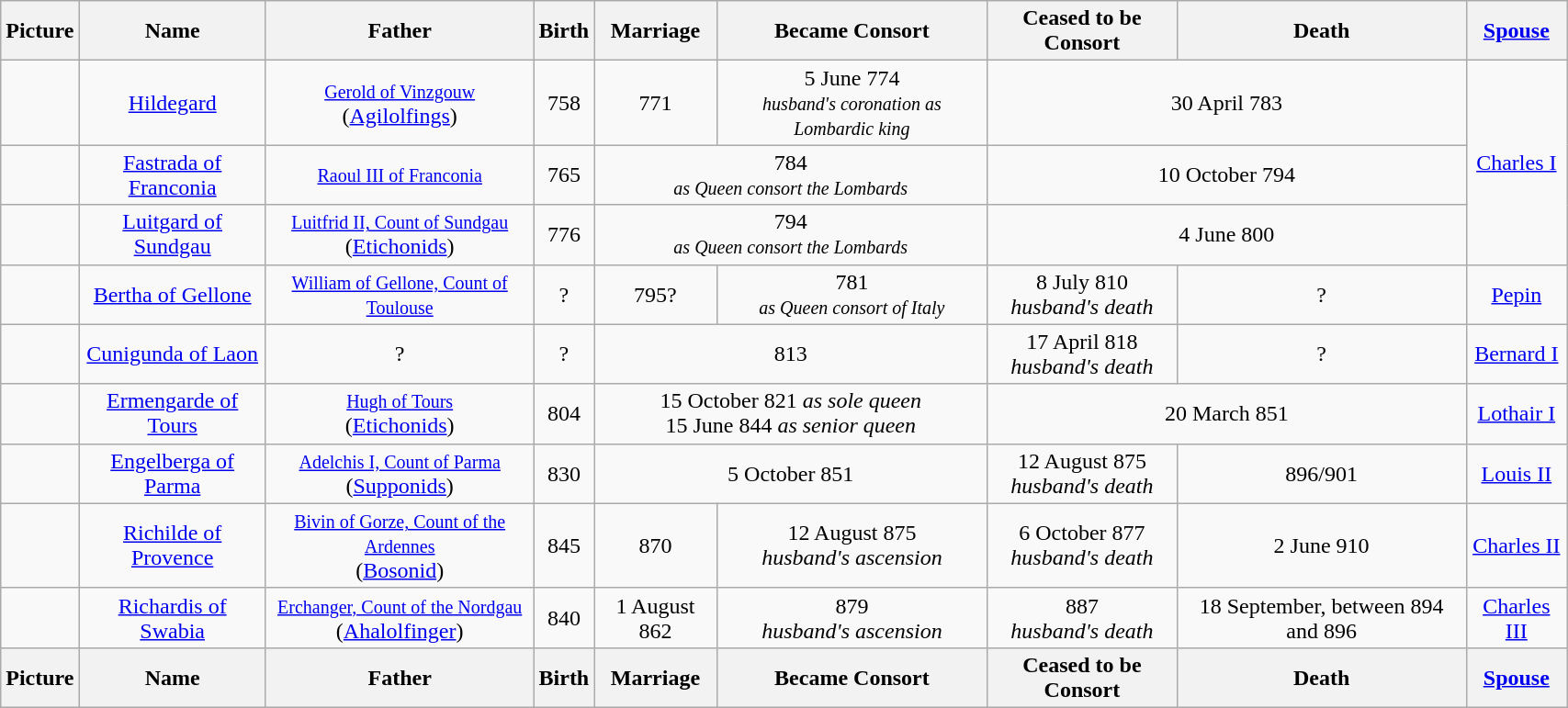<table width=90% class="wikitable">
<tr>
<th>Picture</th>
<th>Name</th>
<th>Father</th>
<th>Birth</th>
<th>Marriage</th>
<th>Became Consort</th>
<th>Ceased to be Consort</th>
<th>Death</th>
<th><a href='#'>Spouse</a></th>
</tr>
<tr>
<td align="center"></td>
<td align="center"><a href='#'>Hildegard</a></td>
<td align="center"><small><a href='#'>Gerold of Vinzgouw</a></small><br>(<a href='#'>Agilolfings</a>)</td>
<td align="center">758</td>
<td align="center">771</td>
<td align="center">5 June 774<br><small><em>husband's coronation as Lombardic king</em></small></td>
<td align="center" colspan="2">30 April 783</td>
<td align="center" rowspan="3"><a href='#'>Charles I</a></td>
</tr>
<tr>
<td align="center"></td>
<td align="center"><a href='#'>Fastrada of Franconia</a></td>
<td align="center"><small><a href='#'>Raoul III of Franconia</a></small></td>
<td align="center">765</td>
<td align="center" colspan="2">784<br><small><em>as Queen consort the Lombards</em></small></td>
<td align="center" colspan="2">10 October 794</td>
</tr>
<tr>
<td align="center"></td>
<td align="center"><a href='#'>Luitgard of Sundgau</a></td>
<td align="center"><small><a href='#'>Luitfrid II, Count of Sundgau</a></small><br>(<a href='#'>Etichonids</a>)</td>
<td align="center">776</td>
<td align="center" colspan="2">794<br><small><em>as Queen consort the Lombards</em></small></td>
<td align="center" colspan="2">4 June 800</td>
</tr>
<tr>
<td align=center></td>
<td align=center><a href='#'>Bertha of Gellone</a></td>
<td align="center"><small><a href='#'>William of Gellone, Count of Toulouse</a></small></td>
<td align="center">?</td>
<td align="center">795?</td>
<td align="center">781<br><small><em>as Queen consort of Italy</em></small></td>
<td align="center">8 July 810<br><em>husband's death</em></td>
<td align="center">?</td>
<td align="center"><a href='#'>Pepin</a></td>
</tr>
<tr>
<td align=center></td>
<td align=center><a href='#'>Cunigunda of Laon</a></td>
<td align="center">?</td>
<td align="center">?</td>
<td align="center" colspan="2">813</td>
<td align="center">17 April 818<br><em>husband's death</em></td>
<td align="center">?</td>
<td align="center"><a href='#'>Bernard I</a></td>
</tr>
<tr>
<td align=center></td>
<td align=center><a href='#'>Ermengarde of Tours</a></td>
<td align="center"><small><a href='#'>Hugh of Tours</a></small><br>(<a href='#'>Etichonids</a>)</td>
<td align="center">804</td>
<td align="center" colspan="2">15 October 821 <em>as sole queen</em><br>15 June 844 <em>as senior queen</em></td>
<td align="center" colspan="2">20 March 851</td>
<td align="center"><a href='#'>Lothair I</a></td>
</tr>
<tr>
<td align=center></td>
<td align=center><a href='#'>Engelberga of Parma</a></td>
<td align="center"><small><a href='#'>Adelchis I, Count of Parma</a></small><br>(<a href='#'>Supponids</a>)</td>
<td align="center">830</td>
<td align="center" colspan="2">5 October 851</td>
<td align="center">12 August 875<br><em>husband's death</em></td>
<td align="center">896/901</td>
<td align="center"><a href='#'>Louis II</a></td>
</tr>
<tr>
<td align="center"></td>
<td align=center><a href='#'>Richilde of Provence</a></td>
<td align="center"><small><a href='#'>Bivin of Gorze, Count of the Ardennes</a></small><br>(<a href='#'>Bosonid</a>)</td>
<td align="center">845</td>
<td align="center">870</td>
<td align="center">12 August 875<br><em>husband's ascension</em></td>
<td align="center">6 October 877<br><em>husband's death</em></td>
<td align="center">2 June 910</td>
<td align="center"><a href='#'>Charles II</a></td>
</tr>
<tr>
<td align=center></td>
<td align=center><a href='#'>Richardis of Swabia</a></td>
<td align="center"><small><a href='#'>Erchanger, Count of the Nordgau</a></small><br>(<a href='#'>Ahalolfinger</a>)</td>
<td align="center">840</td>
<td align="center">1 August 862</td>
<td align="center">879<br><em>husband's ascension</em></td>
<td align="center">887<br><em>husband's death</em></td>
<td align="center">18 September, between 894 and 896</td>
<td align="center"><a href='#'>Charles III</a></td>
</tr>
<tr>
<th>Picture</th>
<th>Name</th>
<th>Father</th>
<th>Birth</th>
<th>Marriage</th>
<th>Became Consort</th>
<th>Ceased to be Consort</th>
<th>Death</th>
<th><a href='#'>Spouse</a></th>
</tr>
</table>
